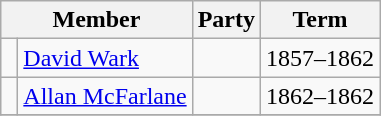<table class="wikitable">
<tr>
<th colspan=2>Member</th>
<th>Party</th>
<th>Term</th>
</tr>
<tr>
<td> </td>
<td><a href='#'>David Wark</a></td>
<td></td>
<td>1857–1862</td>
</tr>
<tr>
<td> </td>
<td><a href='#'>Allan McFarlane</a></td>
<td> </td>
<td>1862–1862</td>
</tr>
<tr>
</tr>
</table>
